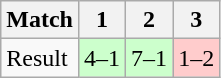<table class="wikitable">
<tr>
<th>Match</th>
<th>1</th>
<th>2</th>
<th>3</th>
</tr>
<tr>
<td>Result</td>
<td bgcolor="#CCFFCC">4–1</td>
<td bgcolor="#CCFFCC">7–1</td>
<td bgcolor="#FFCCCC">1–2</td>
</tr>
</table>
